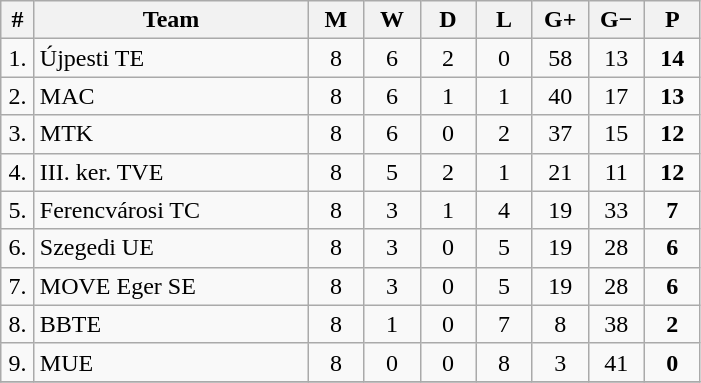<table class="wikitable" style="text-align: center;">
<tr>
<th width="15">#</th>
<th width="175">Team</th>
<th width="30">M</th>
<th width="30">W</th>
<th width="30">D</th>
<th width="30">L</th>
<th width="30">G+</th>
<th width="30">G−</th>
<th width="30">P</th>
</tr>
<tr>
<td>1.</td>
<td align="left">Újpesti TE</td>
<td>8</td>
<td>6</td>
<td>2</td>
<td>0</td>
<td>58</td>
<td>13</td>
<td><strong>14</strong></td>
</tr>
<tr>
<td>2.</td>
<td align="left">MAC</td>
<td>8</td>
<td>6</td>
<td>1</td>
<td>1</td>
<td>40</td>
<td>17</td>
<td><strong>13</strong></td>
</tr>
<tr>
<td>3.</td>
<td align="left">MTK</td>
<td>8</td>
<td>6</td>
<td>0</td>
<td>2</td>
<td>37</td>
<td>15</td>
<td><strong>12</strong></td>
</tr>
<tr>
<td>4.</td>
<td align="left">III. ker. TVE</td>
<td>8</td>
<td>5</td>
<td>2</td>
<td>1</td>
<td>21</td>
<td>11</td>
<td><strong>12</strong></td>
</tr>
<tr>
<td>5.</td>
<td align="left">Ferencvárosi TC</td>
<td>8</td>
<td>3</td>
<td>1</td>
<td>4</td>
<td>19</td>
<td>33</td>
<td><strong>7</strong></td>
</tr>
<tr>
<td>6.</td>
<td align="left">Szegedi UE</td>
<td>8</td>
<td>3</td>
<td>0</td>
<td>5</td>
<td>19</td>
<td>28</td>
<td><strong>6</strong></td>
</tr>
<tr>
<td>7.</td>
<td align="left">MOVE Eger SE</td>
<td>8</td>
<td>3</td>
<td>0</td>
<td>5</td>
<td>19</td>
<td>28</td>
<td><strong>6</strong></td>
</tr>
<tr>
<td>8.</td>
<td align="left">BBTE</td>
<td>8</td>
<td>1</td>
<td>0</td>
<td>7</td>
<td>8</td>
<td>38</td>
<td><strong>2</strong></td>
</tr>
<tr>
<td>9.</td>
<td align="left">MUE</td>
<td>8</td>
<td>0</td>
<td>0</td>
<td>8</td>
<td>3</td>
<td>41</td>
<td><strong>0</strong></td>
</tr>
<tr>
</tr>
</table>
